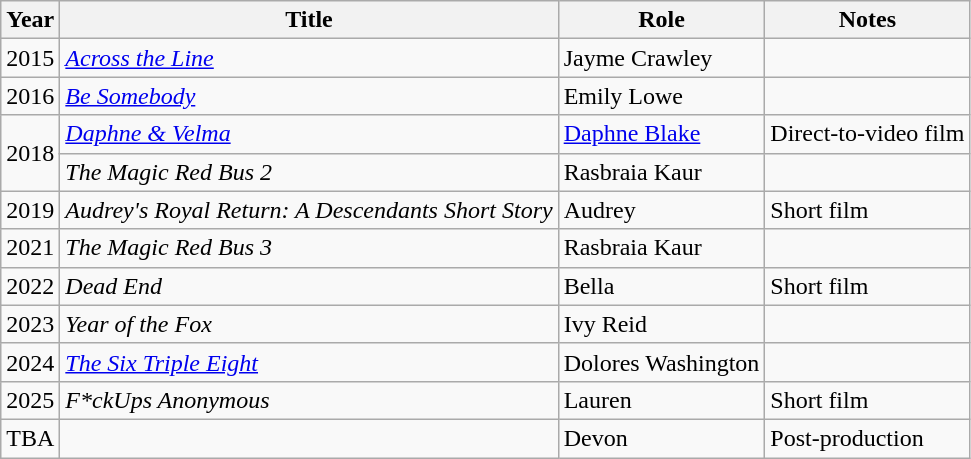<table class="wikitable sortable">
<tr>
<th>Year</th>
<th>Title</th>
<th>Role</th>
<th class="unsortable">Notes</th>
</tr>
<tr>
<td>2015</td>
<td><em><a href='#'>Across the Line</a></em></td>
<td>Jayme Crawley</td>
<td></td>
</tr>
<tr>
<td>2016</td>
<td><em><a href='#'>Be Somebody</a></em></td>
<td>Emily Lowe</td>
<td></td>
</tr>
<tr>
<td rowspan="2">2018</td>
<td><em><a href='#'>Daphne & Velma</a></em></td>
<td><a href='#'>Daphne Blake</a></td>
<td>Direct-to-video film</td>
</tr>
<tr>
<td><em>The Magic Red Bus 2</em></td>
<td>Rasbraia Kaur</td>
<td></td>
</tr>
<tr>
<td>2019</td>
<td><em>Audrey's Royal Return: A Descendants Short Story</em></td>
<td>Audrey</td>
<td>Short film</td>
</tr>
<tr>
<td>2021</td>
<td><em>The Magic Red Bus 3</em></td>
<td>Rasbraia Kaur</td>
<td></td>
</tr>
<tr>
<td>2022</td>
<td><em>Dead End</em></td>
<td>Bella</td>
<td>Short film</td>
</tr>
<tr>
<td>2023</td>
<td><em>Year of the Fox</em></td>
<td>Ivy Reid</td>
<td></td>
</tr>
<tr>
<td>2024</td>
<td><em><a href='#'>The Six Triple Eight</a></em></td>
<td>Dolores Washington</td>
<td></td>
</tr>
<tr>
<td>2025</td>
<td><em>F*ckUps Anonymous</em></td>
<td>Lauren</td>
<td>Short film</td>
</tr>
<tr>
<td>TBA</td>
<td></td>
<td>Devon</td>
<td>Post-production</td>
</tr>
</table>
